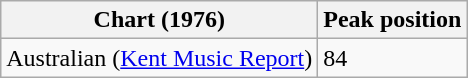<table class="wikitable sortable">
<tr>
<th>Chart (1976)</th>
<th>Peak position</th>
</tr>
<tr>
<td>Australian (<a href='#'>Kent Music Report</a>)</td>
<td>84</td>
</tr>
</table>
